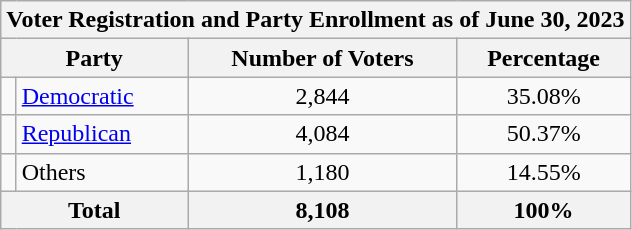<table class=wikitable>
<tr>
<th colspan = 6>Voter Registration and Party Enrollment as of June 30, 2023</th>
</tr>
<tr>
<th colspan = 2>Party</th>
<th>Number of Voters</th>
<th>Percentage</th>
</tr>
<tr>
<td></td>
<td><a href='#'>Democratic</a></td>
<td align = center>2,844</td>
<td align = center>35.08%</td>
</tr>
<tr>
<td></td>
<td><a href='#'>Republican</a></td>
<td align = center>4,084</td>
<td align = center>50.37%</td>
</tr>
<tr>
<td></td>
<td>Others</td>
<td align = center>1,180</td>
<td align = center>14.55%</td>
</tr>
<tr>
<th colspan = 2>Total</th>
<th align = center>8,108</th>
<th align = center>100%</th>
</tr>
</table>
